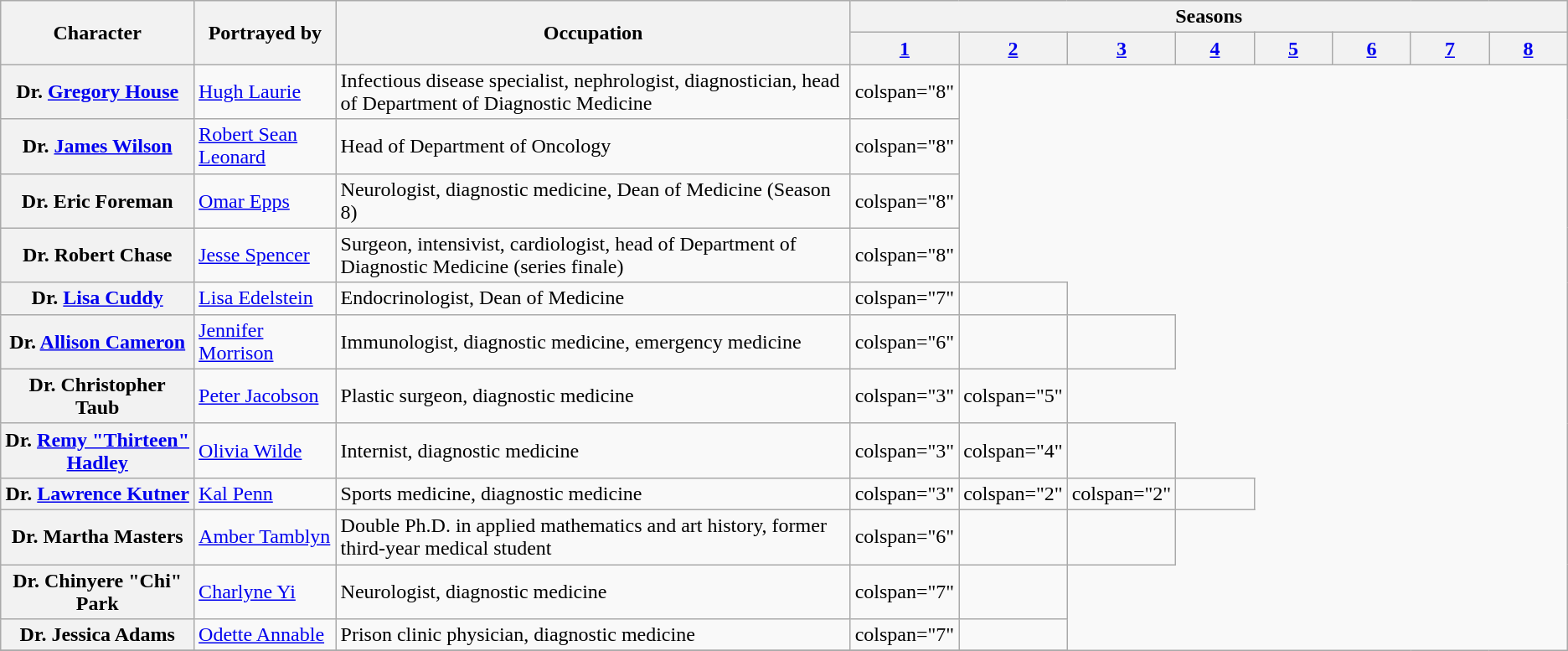<table class="wikitable plainrowheaders">
<tr>
<th scope="col" rowspan="2">Character</th>
<th scope="col" rowspan="2">Portrayed by</th>
<th scope="col" rowspan="2">Occupation</th>
<th scope="col" colspan="8">Seasons</th>
</tr>
<tr>
<th style="width: 5%;"><a href='#'>1</a></th>
<th style="width: 5%;"><a href='#'>2</a></th>
<th style="width: 5%;"><a href='#'>3</a></th>
<th style="width: 5%;"><a href='#'>4</a></th>
<th style="width: 5%;"><a href='#'>5</a></th>
<th style="width: 5%;"><a href='#'>6</a></th>
<th style="width: 5%;"><a href='#'>7</a></th>
<th style="width: 5%;"><a href='#'>8</a></th>
</tr>
<tr>
<th scope="row">Dr. <a href='#'>Gregory House</a></th>
<td><a href='#'>Hugh Laurie</a></td>
<td>Infectious disease specialist, nephrologist, diagnostician, head of Department of Diagnostic Medicine</td>
<td>colspan="8" </td>
</tr>
<tr>
<th scope="row">Dr. <a href='#'>James Wilson</a></th>
<td><a href='#'>Robert Sean Leonard</a></td>
<td>Head of Department of Oncology</td>
<td>colspan="8" </td>
</tr>
<tr>
<th scope="row">Dr. Eric Foreman</th>
<td><a href='#'>Omar Epps</a></td>
<td>Neurologist, diagnostic medicine, Dean of Medicine (Season 8)</td>
<td>colspan="8" </td>
</tr>
<tr>
<th scope="row">Dr. Robert Chase</th>
<td><a href='#'>Jesse Spencer</a></td>
<td>Surgeon, intensivist, cardiologist, head of Department of Diagnostic Medicine (series finale)</td>
<td>colspan="8" </td>
</tr>
<tr>
<th scope="row">Dr. <a href='#'>Lisa Cuddy</a></th>
<td><a href='#'>Lisa Edelstein</a></td>
<td>Endocrinologist, Dean of Medicine</td>
<td>colspan="7" </td>
<td></td>
</tr>
<tr>
<th scope="row">Dr. <a href='#'>Allison Cameron</a></th>
<td><a href='#'>Jennifer Morrison</a></td>
<td>Immunologist, diagnostic medicine, emergency medicine</td>
<td>colspan="6" </td>
<td></td>
<td></td>
</tr>
<tr>
<th scope="row">Dr. Christopher Taub</th>
<td><a href='#'>Peter Jacobson</a></td>
<td>Plastic surgeon, diagnostic medicine</td>
<td>colspan="3" </td>
<td>colspan="5" </td>
</tr>
<tr>
<th scope="row">Dr. <a href='#'>Remy "Thirteen" Hadley</a></th>
<td><a href='#'>Olivia Wilde</a></td>
<td>Internist, diagnostic medicine</td>
<td>colspan="3" </td>
<td>colspan="4" </td>
<td></td>
</tr>
<tr>
<th scope="row">Dr. <a href='#'>Lawrence Kutner</a></th>
<td><a href='#'>Kal Penn</a></td>
<td>Sports medicine, diagnostic medicine</td>
<td>colspan="3" </td>
<td>colspan="2" </td>
<td>colspan="2" </td>
<td></td>
</tr>
<tr>
<th scope="row">Dr. Martha Masters</th>
<td><a href='#'>Amber Tamblyn</a></td>
<td>Double Ph.D. in applied mathematics and art history, former third-year medical student</td>
<td>colspan="6" </td>
<td></td>
<td></td>
</tr>
<tr>
<th scope="row">Dr. Chinyere "Chi" Park</th>
<td><a href='#'>Charlyne Yi</a></td>
<td>Neurologist, diagnostic medicine</td>
<td>colspan="7" </td>
<td></td>
</tr>
<tr>
<th scope="row">Dr. Jessica Adams</th>
<td><a href='#'>Odette Annable</a></td>
<td>Prison clinic physician, diagnostic medicine</td>
<td>colspan="7" </td>
<td></td>
</tr>
<tr>
</tr>
</table>
